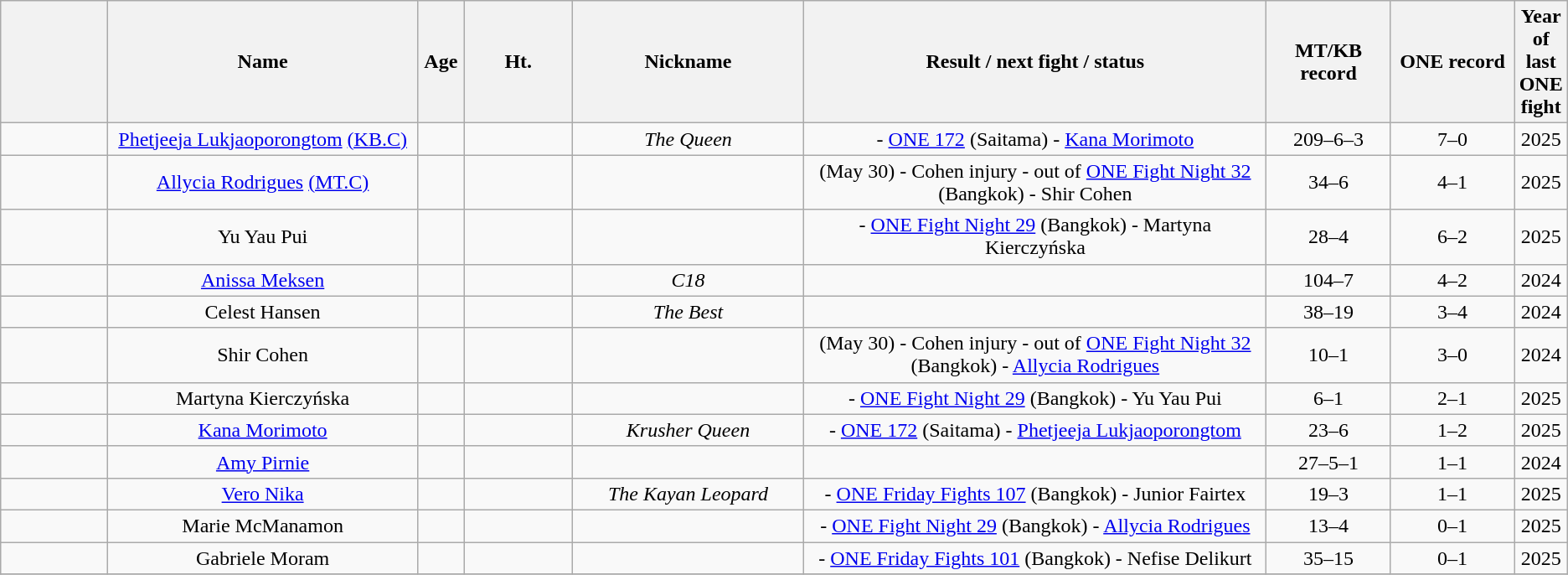<table class="wikitable sortable" style="text-align:center">
<tr>
<th width=7%></th>
<th width=20%>Name</th>
<th width=3%>Age</th>
<th width=7%>Ht.</th>
<th width=15%>Nickname</th>
<th width=30%>Result / next fight / status</th>
<th width=8%>MT/KB record</th>
<th width=8%>ONE record</th>
<th width=8%>Year of last ONE fight</th>
</tr>
<tr style="display:none;">
<td>!a</td>
<td>!a</td>
<td>!a</td>
<td>-9999</td>
</tr>
<tr>
<td></td>
<td><a href='#'>Phetjeeja Lukjaoporongtom</a> <a href='#'>(KB.C)</a></td>
<td></td>
<td></td>
<td><em>The Queen</em></td>
<td> - <a href='#'>ONE 172</a> (Saitama) - <a href='#'>Kana Morimoto</a></td>
<td>209–6–3</td>
<td>7–0</td>
<td>2025</td>
</tr>
<tr>
<td></td>
<td><a href='#'>Allycia Rodrigues</a> <a href='#'>(MT.C)</a></td>
<td></td>
<td></td>
<td></td>
<td>(May 30) - Cohen injury - out of <a href='#'>ONE Fight Night 32</a> (Bangkok) - Shir Cohen</td>
<td>34–6</td>
<td>4–1</td>
<td>2025</td>
</tr>
<tr>
<td></td>
<td>Yu Yau Pui</td>
<td></td>
<td></td>
<td></td>
<td> - <a href='#'>ONE Fight Night 29</a> (Bangkok) - Martyna Kierczyńska</td>
<td>28–4</td>
<td>6–2</td>
<td>2025</td>
</tr>
<tr>
<td></td>
<td><a href='#'>Anissa Meksen</a></td>
<td></td>
<td></td>
<td><em>C18</em></td>
<td></td>
<td>104–7</td>
<td>4–2</td>
<td>2024</td>
</tr>
<tr>
<td></td>
<td>Celest Hansen</td>
<td></td>
<td></td>
<td><em>The Best</em></td>
<td></td>
<td>38–19</td>
<td>3–4</td>
<td>2024</td>
</tr>
<tr>
<td></td>
<td>Shir Cohen</td>
<td></td>
<td></td>
<td></td>
<td>(May 30) - Cohen injury - out of <a href='#'>ONE Fight Night 32</a> (Bangkok) - <a href='#'>Allycia Rodrigues</a></td>
<td>10–1</td>
<td>3–0</td>
<td>2024</td>
</tr>
<tr>
<td></td>
<td>Martyna Kierczyńska</td>
<td></td>
<td></td>
<td></td>
<td> - <a href='#'>ONE Fight Night 29</a> (Bangkok) - Yu Yau Pui</td>
<td>6–1</td>
<td>2–1</td>
<td>2025</td>
</tr>
<tr>
<td></td>
<td><a href='#'>Kana Morimoto</a></td>
<td></td>
<td></td>
<td><em>Krusher Queen</em></td>
<td> - <a href='#'>ONE 172</a> (Saitama) - <a href='#'>Phetjeeja Lukjaoporongtom</a></td>
<td>23–6</td>
<td>1–2</td>
<td>2025</td>
</tr>
<tr>
<td></td>
<td><a href='#'>Amy Pirnie</a></td>
<td></td>
<td></td>
<td></td>
<td></td>
<td>27–5–1</td>
<td>1–1</td>
<td>2024</td>
</tr>
<tr>
<td></td>
<td><a href='#'>Vero Nika</a></td>
<td></td>
<td></td>
<td><em>The Kayan Leopard</em></td>
<td> - <a href='#'>ONE Friday Fights 107</a> (Bangkok) - Junior Fairtex</td>
<td>19–3</td>
<td>1–1</td>
<td>2025</td>
</tr>
<tr>
<td></td>
<td>Marie McManamon</td>
<td></td>
<td></td>
<td></td>
<td> - <a href='#'>ONE Fight Night 29</a> (Bangkok) - <a href='#'>Allycia Rodrigues</a></td>
<td>13–4</td>
<td>0–1</td>
<td>2025</td>
</tr>
<tr>
<td></td>
<td>Gabriele Moram</td>
<td></td>
<td></td>
<td></td>
<td> - <a href='#'>ONE Friday Fights 101</a> (Bangkok) - Nefise Delikurt</td>
<td>35–15</td>
<td>0–1</td>
<td>2025</td>
</tr>
<tr>
</tr>
</table>
